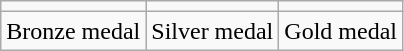<table class="wikitable" style="text-align: center;">
<tr>
<td></td>
<td></td>
<td></td>
</tr>
<tr>
<td>Bronze medal</td>
<td>Silver medal</td>
<td>Gold medal</td>
</tr>
</table>
